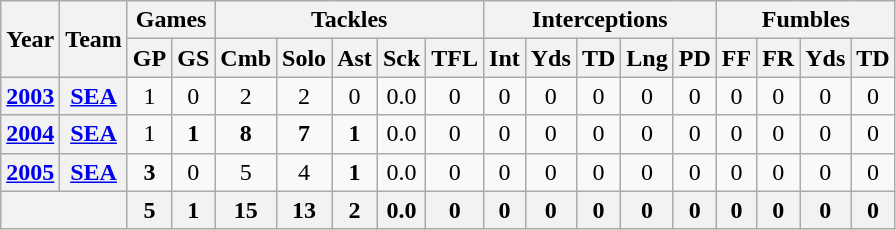<table class="wikitable" style="text-align:center">
<tr>
<th rowspan="2">Year</th>
<th rowspan="2">Team</th>
<th colspan="2">Games</th>
<th colspan="5">Tackles</th>
<th colspan="5">Interceptions</th>
<th colspan="4">Fumbles</th>
</tr>
<tr>
<th>GP</th>
<th>GS</th>
<th>Cmb</th>
<th>Solo</th>
<th>Ast</th>
<th>Sck</th>
<th>TFL</th>
<th>Int</th>
<th>Yds</th>
<th>TD</th>
<th>Lng</th>
<th>PD</th>
<th>FF</th>
<th>FR</th>
<th>Yds</th>
<th>TD</th>
</tr>
<tr>
<th><a href='#'>2003</a></th>
<th><a href='#'>SEA</a></th>
<td>1</td>
<td>0</td>
<td>2</td>
<td>2</td>
<td>0</td>
<td>0.0</td>
<td>0</td>
<td>0</td>
<td>0</td>
<td>0</td>
<td>0</td>
<td>0</td>
<td>0</td>
<td>0</td>
<td>0</td>
<td>0</td>
</tr>
<tr>
<th><a href='#'>2004</a></th>
<th><a href='#'>SEA</a></th>
<td>1</td>
<td><strong>1</strong></td>
<td><strong>8</strong></td>
<td><strong>7</strong></td>
<td><strong>1</strong></td>
<td>0.0</td>
<td>0</td>
<td>0</td>
<td>0</td>
<td>0</td>
<td>0</td>
<td>0</td>
<td>0</td>
<td>0</td>
<td>0</td>
<td>0</td>
</tr>
<tr>
<th><a href='#'>2005</a></th>
<th><a href='#'>SEA</a></th>
<td><strong>3</strong></td>
<td>0</td>
<td>5</td>
<td>4</td>
<td><strong>1</strong></td>
<td>0.0</td>
<td>0</td>
<td>0</td>
<td>0</td>
<td>0</td>
<td>0</td>
<td>0</td>
<td>0</td>
<td>0</td>
<td>0</td>
<td>0</td>
</tr>
<tr>
<th colspan="2"></th>
<th>5</th>
<th>1</th>
<th>15</th>
<th>13</th>
<th>2</th>
<th>0.0</th>
<th>0</th>
<th>0</th>
<th>0</th>
<th>0</th>
<th>0</th>
<th>0</th>
<th>0</th>
<th>0</th>
<th>0</th>
<th>0</th>
</tr>
</table>
